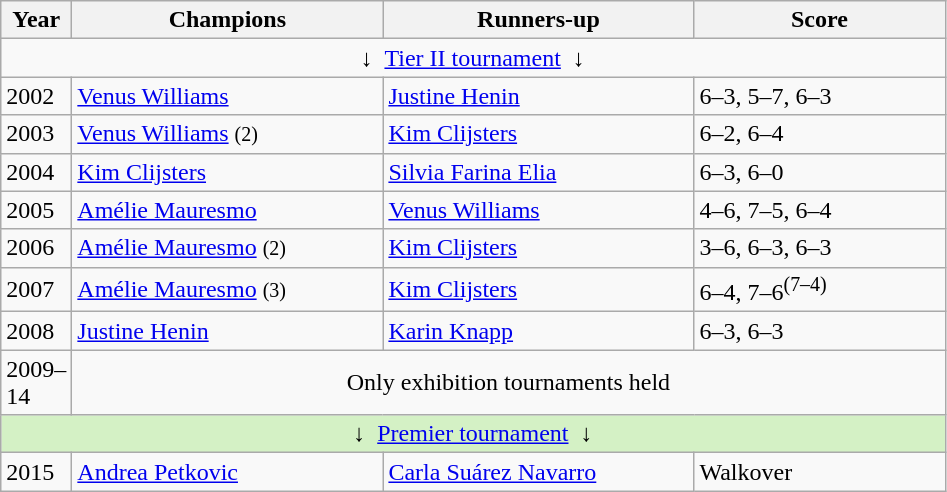<table class="wikitable">
<tr>
<th style="width:40px">Year</th>
<th style="width:200px">Champions</th>
<th style="width:200px">Runners-up</th>
<th style="width:160px" class="unsortable">Score</th>
</tr>
<tr>
<td colspan="4" align="center">↓  <a href='#'>Tier II tournament</a>  ↓</td>
</tr>
<tr>
<td>2002</td>
<td> <a href='#'>Venus Williams</a></td>
<td> <a href='#'>Justine Henin</a></td>
<td>6–3, 5–7, 6–3</td>
</tr>
<tr>
<td>2003</td>
<td> <a href='#'>Venus Williams</a> <small>(2)</small></td>
<td> <a href='#'>Kim Clijsters</a></td>
<td>6–2, 6–4</td>
</tr>
<tr>
<td>2004</td>
<td> <a href='#'>Kim Clijsters</a></td>
<td> <a href='#'>Silvia Farina Elia</a></td>
<td>6–3, 6–0</td>
</tr>
<tr>
<td>2005</td>
<td> <a href='#'>Amélie Mauresmo</a></td>
<td> <a href='#'>Venus Williams</a></td>
<td>4–6, 7–5, 6–4</td>
</tr>
<tr>
<td>2006</td>
<td> <a href='#'>Amélie Mauresmo</a> <small>(2)</small></td>
<td> <a href='#'>Kim Clijsters</a></td>
<td>3–6, 6–3, 6–3</td>
</tr>
<tr>
<td>2007</td>
<td> <a href='#'>Amélie Mauresmo</a> <small>(3)</small></td>
<td> <a href='#'>Kim Clijsters</a></td>
<td>6–4, 7–6<sup>(7–4)</sup></td>
</tr>
<tr>
<td>2008</td>
<td> <a href='#'>Justine Henin</a></td>
<td> <a href='#'>Karin Knapp</a></td>
<td>6–3, 6–3</td>
</tr>
<tr>
<td>2009–14</td>
<td colspan="3" align="center">Only exhibition tournaments held</td>
</tr>
<tr>
<td colspan="4" style="background:#D4F1C5;" align="center">↓  <a href='#'>Premier tournament</a>  ↓</td>
</tr>
<tr>
<td>2015</td>
<td> <a href='#'>Andrea Petkovic</a></td>
<td> <a href='#'>Carla Suárez Navarro</a></td>
<td>Walkover</td>
</tr>
</table>
